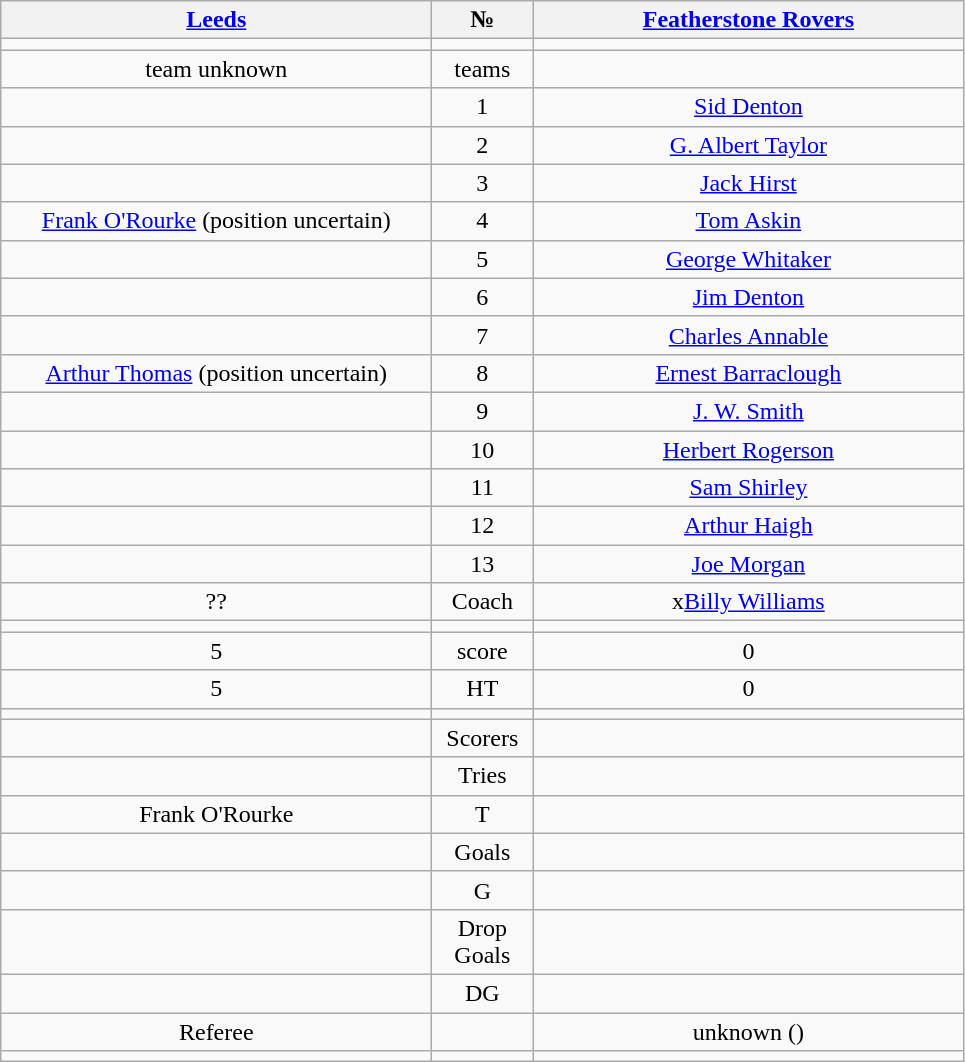<table class="wikitable" style="text-align:center;">
<tr>
<th width=280 abbr=winner><a href='#'>Leeds</a></th>
<th width=60 abbr="Number">№</th>
<th width=280 abbr=runner-up><a href='#'>Featherstone Rovers</a></th>
</tr>
<tr>
<td></td>
<td></td>
<td></td>
</tr>
<tr>
<td>team unknown</td>
<td>teams</td>
<td></td>
</tr>
<tr>
<td></td>
<td>1</td>
<td><a href='#'>Sid Denton</a></td>
</tr>
<tr>
<td></td>
<td>2</td>
<td><a href='#'>G. Albert Taylor</a></td>
</tr>
<tr>
<td></td>
<td>3</td>
<td><a href='#'>Jack Hirst</a></td>
</tr>
<tr>
<td><a href='#'>Frank O'Rourke</a> (position uncertain)</td>
<td>4</td>
<td><a href='#'>Tom Askin</a></td>
</tr>
<tr>
<td></td>
<td>5</td>
<td><a href='#'>George Whitaker</a></td>
</tr>
<tr>
<td></td>
<td>6</td>
<td><a href='#'>Jim Denton</a></td>
</tr>
<tr>
<td></td>
<td>7</td>
<td><a href='#'>Charles Annable</a></td>
</tr>
<tr>
<td><a href='#'>Arthur Thomas</a> (position uncertain)</td>
<td>8</td>
<td><a href='#'>Ernest Barraclough</a></td>
</tr>
<tr>
<td></td>
<td>9</td>
<td><a href='#'>J. W. Smith</a></td>
</tr>
<tr>
<td></td>
<td>10</td>
<td><a href='#'>Herbert Rogerson</a></td>
</tr>
<tr>
<td></td>
<td>11</td>
<td><a href='#'>Sam Shirley</a></td>
</tr>
<tr>
<td></td>
<td>12</td>
<td><a href='#'>Arthur Haigh</a></td>
</tr>
<tr>
<td></td>
<td>13</td>
<td><a href='#'>Joe Morgan</a></td>
</tr>
<tr>
<td>??</td>
<td>Coach</td>
<td>x<a href='#'>Billy Williams</a></td>
</tr>
<tr>
<td></td>
<td></td>
<td></td>
</tr>
<tr>
<td>5</td>
<td>score</td>
<td>0</td>
</tr>
<tr>
<td>5</td>
<td>HT</td>
<td>0</td>
</tr>
<tr>
<td></td>
<td></td>
<td></td>
</tr>
<tr>
<td></td>
<td>Scorers</td>
<td></td>
</tr>
<tr>
<td></td>
<td>Tries</td>
<td></td>
</tr>
<tr>
<td>Frank O'Rourke</td>
<td>T</td>
<td></td>
</tr>
<tr>
<td></td>
<td>Goals</td>
<td></td>
</tr>
<tr>
<td></td>
<td>G</td>
<td></td>
</tr>
<tr>
<td></td>
<td>Drop Goals</td>
<td></td>
</tr>
<tr>
<td></td>
<td>DG</td>
<td></td>
</tr>
<tr>
<td>Referee</td>
<td></td>
<td>unknown ()</td>
</tr>
<tr>
<td></td>
<td></td>
<td></td>
</tr>
</table>
